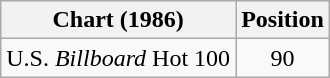<table class="wikitable">
<tr>
<th>Chart (1986)</th>
<th>Position</th>
</tr>
<tr>
<td>U.S. <em>Billboard</em> Hot 100</td>
<td style="text-align:center;">90</td>
</tr>
</table>
